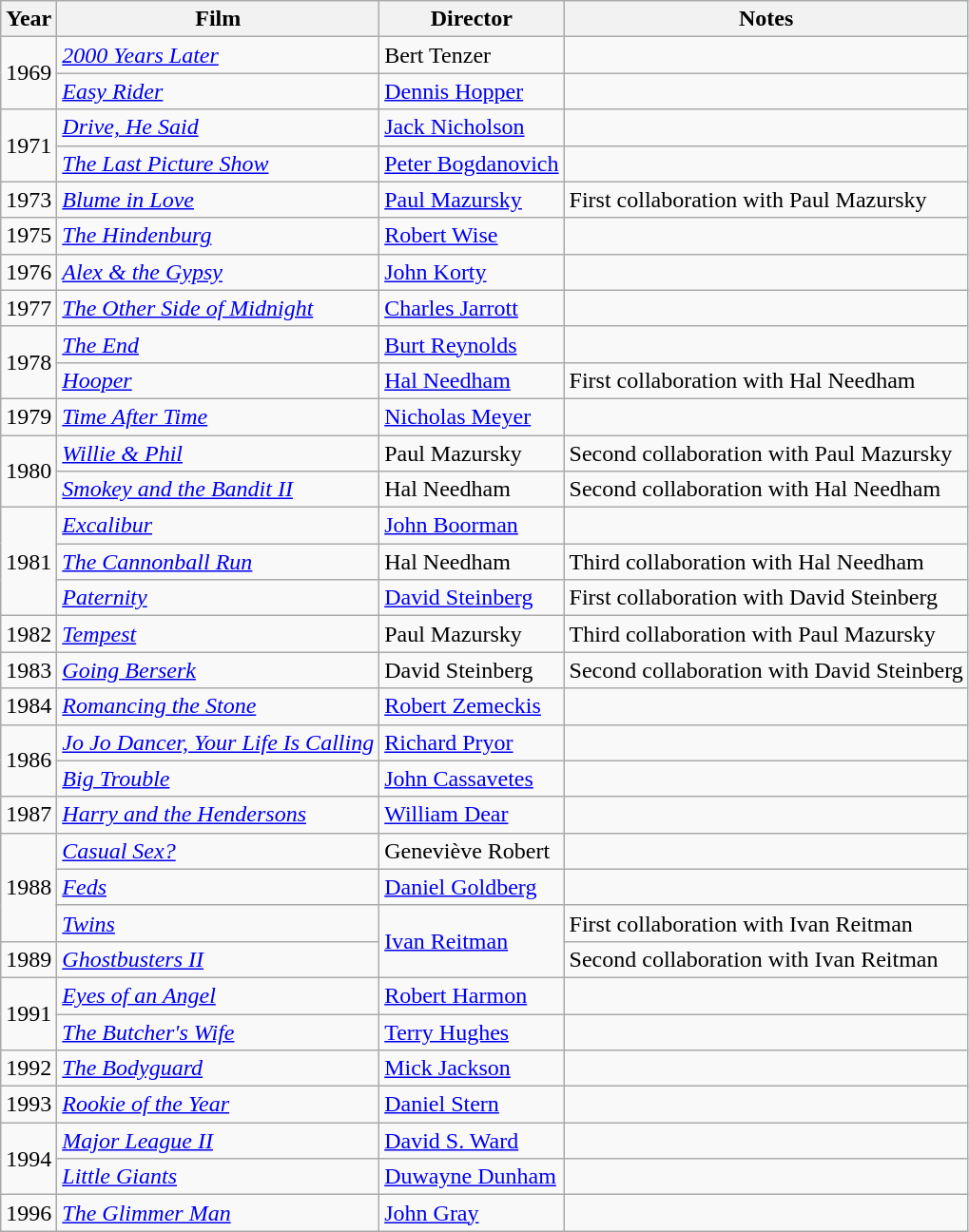<table class="wikitable">
<tr>
<th>Year</th>
<th>Film</th>
<th>Director</th>
<th>Notes</th>
</tr>
<tr>
<td rowspan=2>1969</td>
<td><em><a href='#'>2000 Years Later</a></em></td>
<td>Bert Tenzer</td>
<td></td>
</tr>
<tr>
<td><em><a href='#'>Easy Rider</a></em></td>
<td><a href='#'>Dennis Hopper</a></td>
<td></td>
</tr>
<tr>
<td rowspan=2>1971</td>
<td><em><a href='#'>Drive, He Said</a></em></td>
<td><a href='#'>Jack Nicholson</a></td>
<td></td>
</tr>
<tr>
<td><em><a href='#'>The Last Picture Show</a></em></td>
<td><a href='#'>Peter Bogdanovich</a></td>
<td></td>
</tr>
<tr>
<td>1973</td>
<td><em><a href='#'>Blume in Love</a></em></td>
<td><a href='#'>Paul Mazursky</a></td>
<td>First collaboration with Paul Mazursky</td>
</tr>
<tr>
<td>1975</td>
<td><em><a href='#'>The Hindenburg</a></em></td>
<td><a href='#'>Robert Wise</a></td>
<td></td>
</tr>
<tr>
<td>1976</td>
<td><em><a href='#'>Alex & the Gypsy</a></em></td>
<td><a href='#'>John Korty</a></td>
<td></td>
</tr>
<tr>
<td>1977</td>
<td><em><a href='#'>The Other Side of Midnight</a></em></td>
<td><a href='#'>Charles Jarrott</a></td>
<td></td>
</tr>
<tr>
<td rowspan=2>1978</td>
<td><em><a href='#'>The End</a></em></td>
<td><a href='#'>Burt Reynolds</a></td>
<td></td>
</tr>
<tr>
<td><em><a href='#'>Hooper</a></em></td>
<td><a href='#'>Hal Needham</a></td>
<td>First collaboration with Hal Needham</td>
</tr>
<tr>
<td>1979</td>
<td><em><a href='#'>Time After Time</a></em></td>
<td><a href='#'>Nicholas Meyer</a></td>
<td></td>
</tr>
<tr>
<td rowspan=2>1980</td>
<td><em><a href='#'>Willie & Phil</a></em></td>
<td>Paul Mazursky</td>
<td>Second collaboration with Paul Mazursky</td>
</tr>
<tr>
<td><em><a href='#'>Smokey and the Bandit II</a></em></td>
<td>Hal Needham</td>
<td>Second collaboration with Hal Needham</td>
</tr>
<tr>
<td rowspan=3>1981</td>
<td><em><a href='#'>Excalibur</a></em></td>
<td><a href='#'>John Boorman</a></td>
<td><small></small></td>
</tr>
<tr>
<td><em><a href='#'>The Cannonball Run</a></em></td>
<td>Hal Needham</td>
<td>Third collaboration with Hal Needham</td>
</tr>
<tr>
<td><em><a href='#'>Paternity</a></em></td>
<td><a href='#'>David Steinberg</a></td>
<td>First collaboration with David Steinberg</td>
</tr>
<tr>
<td>1982</td>
<td><em><a href='#'>Tempest</a></em></td>
<td>Paul Mazursky</td>
<td>Third collaboration with Paul Mazursky</td>
</tr>
<tr>
<td>1983</td>
<td><em><a href='#'>Going Berserk</a></em></td>
<td>David Steinberg</td>
<td>Second collaboration with David Steinberg</td>
</tr>
<tr>
<td>1984</td>
<td><em><a href='#'>Romancing the Stone</a></em></td>
<td><a href='#'>Robert Zemeckis</a></td>
<td></td>
</tr>
<tr>
<td rowspan=2>1986</td>
<td><em><a href='#'>Jo Jo Dancer, Your Life Is Calling</a></em></td>
<td><a href='#'>Richard Pryor</a></td>
<td></td>
</tr>
<tr>
<td><em><a href='#'>Big Trouble</a></em></td>
<td><a href='#'>John Cassavetes</a></td>
<td></td>
</tr>
<tr>
<td>1987</td>
<td><em><a href='#'>Harry and the Hendersons</a></em></td>
<td><a href='#'>William Dear</a></td>
<td></td>
</tr>
<tr>
<td rowspan=3>1988</td>
<td><em><a href='#'>Casual Sex?</a></em></td>
<td>Geneviève Robert</td>
<td></td>
</tr>
<tr>
<td><em><a href='#'>Feds</a></em></td>
<td><a href='#'>Daniel Goldberg</a></td>
<td></td>
</tr>
<tr>
<td><em><a href='#'>Twins</a></em></td>
<td rowspan=2><a href='#'>Ivan Reitman</a></td>
<td>First collaboration with Ivan Reitman</td>
</tr>
<tr>
<td>1989</td>
<td><em><a href='#'>Ghostbusters II</a></em></td>
<td>Second collaboration with Ivan Reitman</td>
</tr>
<tr>
<td rowspan=2>1991</td>
<td><em><a href='#'>Eyes of an Angel</a></em></td>
<td><a href='#'>Robert Harmon</a></td>
<td></td>
</tr>
<tr>
<td><em><a href='#'>The Butcher's Wife</a></em></td>
<td><a href='#'>Terry Hughes</a></td>
<td></td>
</tr>
<tr>
<td>1992</td>
<td><em><a href='#'>The Bodyguard</a></em></td>
<td><a href='#'>Mick Jackson</a></td>
<td></td>
</tr>
<tr>
<td>1993</td>
<td><em><a href='#'>Rookie of the Year</a></em></td>
<td><a href='#'>Daniel Stern</a></td>
<td></td>
</tr>
<tr>
<td rowspan=2>1994</td>
<td><em><a href='#'>Major League II</a></em></td>
<td><a href='#'>David S. Ward</a></td>
<td></td>
</tr>
<tr>
<td><em><a href='#'>Little Giants</a></em></td>
<td><a href='#'>Duwayne Dunham</a></td>
<td></td>
</tr>
<tr>
<td>1996</td>
<td><em><a href='#'>The Glimmer Man</a></em></td>
<td><a href='#'>John Gray</a></td>
<td></td>
</tr>
</table>
